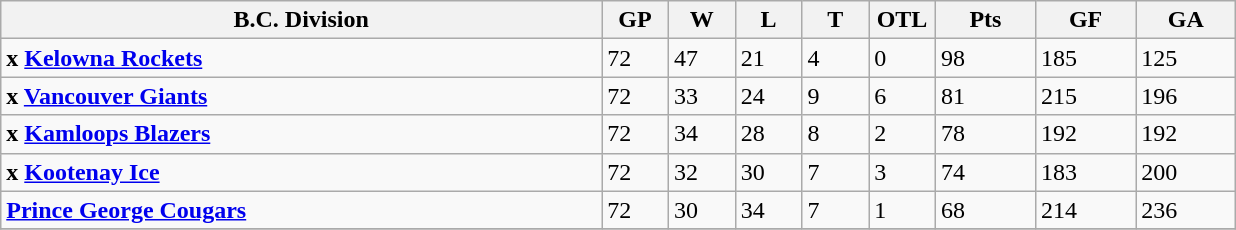<table class="wikitable">
<tr>
<th width="45%">B.C. Division</th>
<th width="5%">GP</th>
<th width="5%">W</th>
<th width="5%">L</th>
<th width="5%">T</th>
<th width="5%">OTL</th>
<th width="7.5%">Pts</th>
<th width="7.5%">GF</th>
<th width="7.5%">GA</th>
</tr>
<tr>
<td><strong>x <a href='#'>Kelowna Rockets</a></strong></td>
<td>72</td>
<td>47</td>
<td>21</td>
<td>4</td>
<td>0</td>
<td>98</td>
<td>185</td>
<td>125</td>
</tr>
<tr>
<td><strong>x <a href='#'>Vancouver Giants</a></strong></td>
<td>72</td>
<td>33</td>
<td>24</td>
<td>9</td>
<td>6</td>
<td>81</td>
<td>215</td>
<td>196</td>
</tr>
<tr>
<td><strong>x <a href='#'>Kamloops Blazers</a></strong></td>
<td>72</td>
<td>34</td>
<td>28</td>
<td>8</td>
<td>2</td>
<td>78</td>
<td>192</td>
<td>192</td>
</tr>
<tr>
<td><strong>x <a href='#'>Kootenay Ice</a></strong></td>
<td>72</td>
<td>32</td>
<td>30</td>
<td>7</td>
<td>3</td>
<td>74</td>
<td>183</td>
<td>200</td>
</tr>
<tr>
<td><strong><a href='#'>Prince George Cougars</a></strong></td>
<td>72</td>
<td>30</td>
<td>34</td>
<td>7</td>
<td>1</td>
<td>68</td>
<td>214</td>
<td>236</td>
</tr>
<tr>
</tr>
</table>
